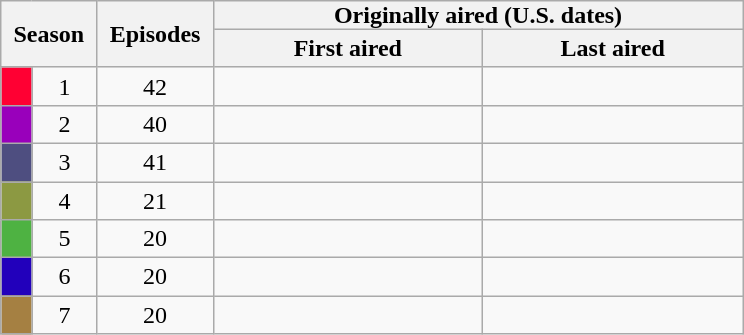<table class="wikitable">
<tr>
<th style="padding:0 8px;" rowspan="2" colspan="2">Season</th>
<th style="padding:0 8px;" rowspan="2">Episodes</th>
<th style="padding:0 80px;" colspan="2">Originally aired (U.S. dates)</th>
</tr>
<tr>
<th>First aired</th>
<th>Last aired</th>
</tr>
<tr>
<td style="background:#f03; color:#100; text-align:center;"></td>
<td style="text-align:center;">1</td>
<td style="text-align:center;">42</td>
<td style="text-align:center;"></td>
<td style="text-align:center;"></td>
</tr>
<tr>
<td style="background:#90b; color:#100; text-align:center;"></td>
<td style="text-align:center;">2</td>
<td style="text-align:center;">40</td>
<td style="text-align:center;"></td>
<td style="text-align:center;"></td>
</tr>
<tr>
<td style="background:#115b; color:#100; text-align:center;"></td>
<td style="text-align:center;">3</td>
<td style="text-align:center;">41</td>
<td style="text-align:center;"></td>
<td style="text-align:center;"></td>
</tr>
<tr>
<td style="background:#670b; color:#100; text-align:center;"></td>
<td style="text-align:center;">4</td>
<td style="text-align:center;">21</td>
<td style="text-align:center;"></td>
<td style="text-align:center;"></td>
</tr>
<tr>
<td style="background:#190b; color:#100; text-align:center;"></td>
<td style="text-align:center;">5</td>
<td style="text-align:center;">20</td>
<td style="text-align:center;"></td>
<td style="text-align:center;"></td>
</tr>
<tr>
<td style="background:#20b; color:#100; text-align:center;"></td>
<td style="text-align:center;">6</td>
<td style="text-align:center;">20</td>
<td style="text-align:center;"></td>
<td style="text-align:center;"></td>
</tr>
<tr>
<td style="background:#850b; color:#100; text-align:center;"></td>
<td style="text-align:center;">7</td>
<td style="text-align:center;">20</td>
<td style="text-align:center;"></td>
<td style="text-align:center;"></td>
</tr>
</table>
